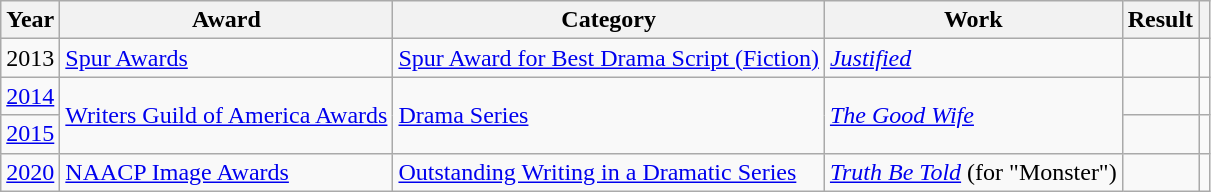<table class="wikitable plainrowheaders sortable" style="margin-right: 0;">
<tr>
<th scope="col">Year</th>
<th scope="col">Award</th>
<th scope="col">Category</th>
<th scope="col">Work</th>
<th scope="col">Result</th>
<th scope="col" class="unsortable"></th>
</tr>
<tr>
<td>2013</td>
<td><a href='#'>Spur Awards</a></td>
<td><a href='#'>Spur Award for Best Drama Script (Fiction)</a></td>
<td><a href='#'><em>Justified</em></a></td>
<td></td>
<td></td>
</tr>
<tr>
<td><a href='#'>2014</a></td>
<td rowspan="2"><a href='#'>Writers Guild of America Awards</a></td>
<td rowspan="2"><a href='#'>Drama Series</a></td>
<td rowspan="2"><em><a href='#'>The Good Wife</a></em></td>
<td></td>
<td></td>
</tr>
<tr>
<td><a href='#'>2015</a></td>
<td></td>
<td></td>
</tr>
<tr>
<td><a href='#'>2020</a></td>
<td><a href='#'>NAACP Image Awards</a></td>
<td><a href='#'>Outstanding Writing in a Dramatic Series</a></td>
<td><em><a href='#'>Truth Be Told</a></em> (for "Monster")</td>
<td></td>
<td></td>
</tr>
</table>
